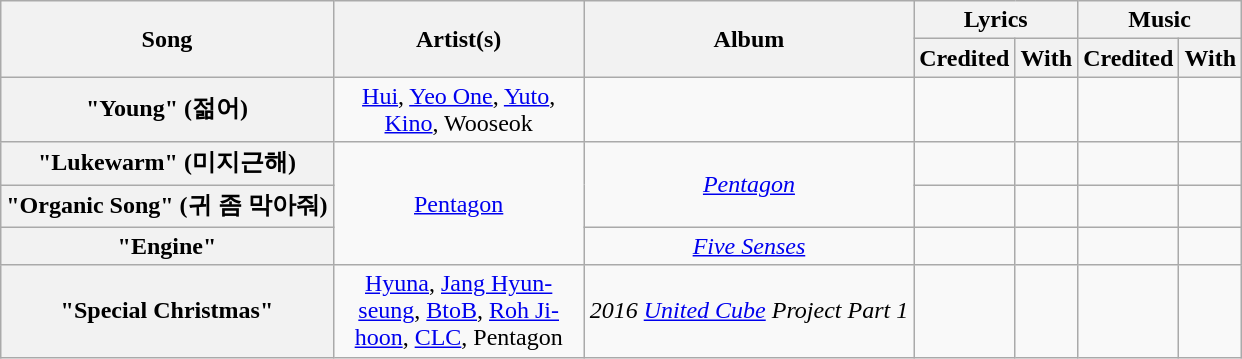<table class="wikitable plainrowheaders" style="text-align:center">
<tr>
<th rowspan="2">Song</th>
<th rowspan="2" style="width:10em;">Artist(s)</th>
<th rowspan="2">Album</th>
<th colspan="2">Lyrics</th>
<th colspan="2">Music</th>
</tr>
<tr>
<th>Credited</th>
<th>With</th>
<th>Credited</th>
<th>With</th>
</tr>
<tr>
<th scope="row">"Young" (젊어)<br></th>
<td><a href='#'>Hui</a>, <a href='#'>Yeo One</a>, <a href='#'>Yuto</a>, <a href='#'>Kino</a>, Wooseok</td>
<td></td>
<td></td>
<td></td>
<td></td>
<td></td>
</tr>
<tr>
<th scope="row">"Lukewarm" (미지근해)</th>
<td rowspan="3"><a href='#'>Pentagon</a></td>
<td rowspan="2"><em><a href='#'>Pentagon</a></em></td>
<td></td>
<td></td>
<td></td>
<td></td>
</tr>
<tr>
<th scope="row">"Organic Song" (귀 좀 막아줘)<br></th>
<td></td>
<td></td>
<td></td>
<td></td>
</tr>
<tr>
<th scope="row">"Engine"</th>
<td><em><a href='#'>Five Senses</a></em></td>
<td></td>
<td></td>
<td></td>
<td></td>
</tr>
<tr>
<th scope="row">"Special Christmas"</th>
<td><a href='#'>Hyuna</a>, <a href='#'>Jang Hyun-seung</a>, <a href='#'>BtoB</a>, <a href='#'>Roh Ji-hoon</a>, <a href='#'>CLC</a>, Pentagon</td>
<td><em>2016 <a href='#'>United Cube</a> Project Part 1</em></td>
<td></td>
<td></td>
<td></td>
<td></td>
</tr>
</table>
